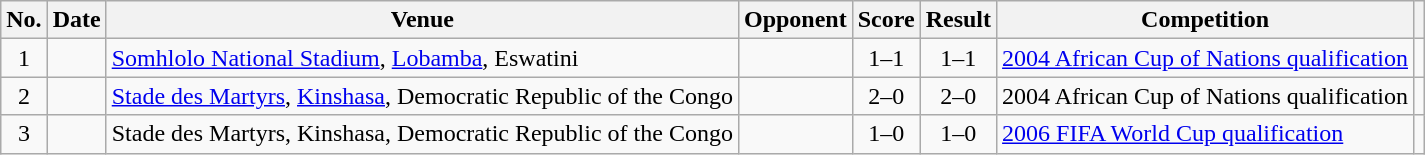<table class="wikitable sortable">
<tr>
<th scope="col">No.</th>
<th scope="col">Date</th>
<th scope="col">Venue</th>
<th scope="col">Opponent</th>
<th scope="col">Score</th>
<th scope="col">Result</th>
<th scope="col">Competition</th>
<th scope="col" class="unsortable"></th>
</tr>
<tr>
<td style="text-align:center">1</td>
<td></td>
<td><a href='#'>Somhlolo National Stadium</a>, <a href='#'>Lobamba</a>, Eswatini</td>
<td></td>
<td style="text-align:center">1–1</td>
<td style="text-align:center">1–1</td>
<td><a href='#'>2004 African Cup of Nations qualification</a></td>
<td></td>
</tr>
<tr>
<td style="text-align:center">2</td>
<td></td>
<td><a href='#'>Stade des Martyrs</a>, <a href='#'>Kinshasa</a>, Democratic Republic of the Congo</td>
<td></td>
<td style="text-align:center">2–0</td>
<td style="text-align:center">2–0</td>
<td>2004 African Cup of Nations qualification</td>
<td></td>
</tr>
<tr>
<td style="text-align:center">3</td>
<td></td>
<td>Stade des Martyrs, Kinshasa, Democratic Republic of the Congo</td>
<td></td>
<td style="text-align:center">1–0</td>
<td style="text-align:center">1–0</td>
<td><a href='#'>2006 FIFA World Cup qualification</a></td>
<td></td>
</tr>
</table>
